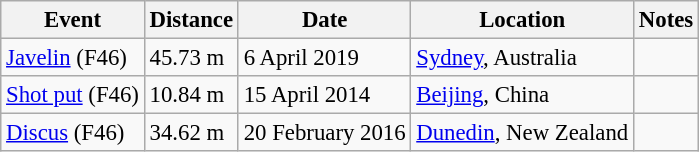<table class="wikitable" style="font-size:95%;">
<tr>
<th>Event</th>
<th>Distance</th>
<th>Date</th>
<th>Location</th>
<th>Notes</th>
</tr>
<tr>
<td><a href='#'>Javelin</a> (F46)</td>
<td>45.73 m</td>
<td>6 April 2019</td>
<td><a href='#'>Sydney</a>, Australia</td>
<td></td>
</tr>
<tr>
<td><a href='#'>Shot put</a> (F46)</td>
<td>10.84 m</td>
<td>15 April 2014</td>
<td><a href='#'>Beijing</a>, China</td>
<td></td>
</tr>
<tr>
<td><a href='#'>Discus</a> (F46)</td>
<td>34.62 m</td>
<td>20 February 2016</td>
<td><a href='#'>Dunedin</a>, New Zealand</td>
<td></td>
</tr>
</table>
